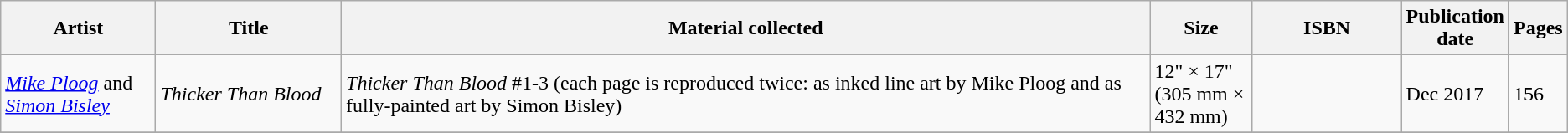<table class="wikitable">
<tr>
<th width="120">Artist</th>
<th width="145">Title</th>
<th width="665">Material collected</th>
<th width="75">Size</th>
<th width="115">ISBN</th>
<th width="25">Publication date</th>
<th width="25">Pages</th>
</tr>
<tr>
<td><em><a href='#'>Mike Ploog</a></em> and <em><a href='#'>Simon Bisley</a></em></td>
<td><em>Thicker Than Blood</em></td>
<td><em>Thicker Than Blood</em> #1-3 (each page is reproduced twice: as inked line art by Mike Ploog and as fully-painted art by Simon Bisley)</td>
<td>12" × 17"<br>(305 mm × 432 mm)</td>
<td><small></small></td>
<td>Dec 2017</td>
<td>156</td>
</tr>
<tr>
</tr>
</table>
